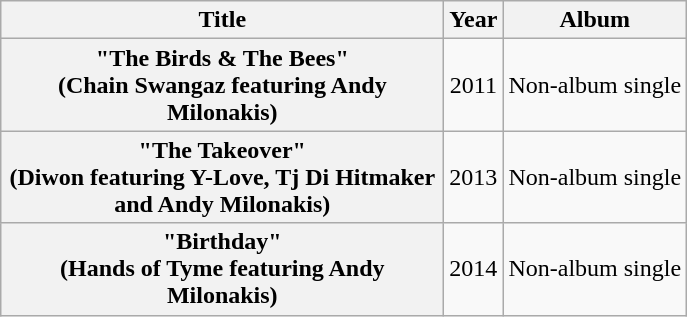<table class="wikitable plainrowheaders" style="text-align:center;">
<tr>
<th scope="col" style="width:18em;">Title</th>
<th scope="col">Year</th>
<th scope="col">Album</th>
</tr>
<tr>
<th scope="row">"The Birds & The Bees"<br><span>(Chain Swangaz featuring Andy Milonakis)</span></th>
<td>2011</td>
<td>Non-album single</td>
</tr>
<tr>
<th scope="row">"The Takeover"<br><span>(Diwon featuring Y-Love, Tj Di Hitmaker and Andy Milonakis)</span></th>
<td>2013</td>
<td>Non-album single</td>
</tr>
<tr>
<th scope="row">"Birthday"<br><span>(Hands of Tyme featuring Andy Milonakis)</span></th>
<td>2014</td>
<td>Non-album single</td>
</tr>
</table>
